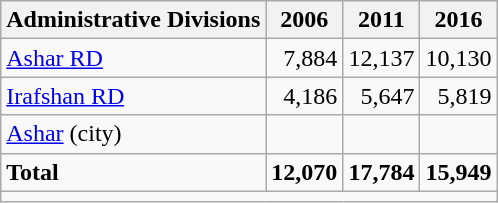<table class="wikitable">
<tr>
<th>Administrative Divisions</th>
<th>2006</th>
<th>2011</th>
<th>2016</th>
</tr>
<tr>
<td><a href='#'>Ashar RD</a></td>
<td style="text-align: right;">7,884</td>
<td style="text-align: right;">12,137</td>
<td style="text-align: right;">10,130</td>
</tr>
<tr>
<td><a href='#'>Irafshan RD</a></td>
<td style="text-align: right;">4,186</td>
<td style="text-align: right;">5,647</td>
<td style="text-align: right;">5,819</td>
</tr>
<tr>
<td><a href='#'>Ashar</a> (city)</td>
<td style="text-align: right;"></td>
<td style="text-align: right;"></td>
<td style="text-align: right;"></td>
</tr>
<tr>
<td><strong>Total</strong></td>
<td style="text-align: right;"><strong>12,070</strong></td>
<td style="text-align: right;"><strong>17,784</strong></td>
<td style="text-align: right;"><strong>15,949</strong></td>
</tr>
<tr>
<td colspan=4></td>
</tr>
</table>
